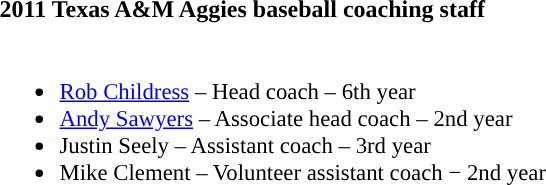<table class="toccolours" style="text-align: left;">
<tr>
<th colspan="9">2011 Texas A&M Aggies baseball coaching staff</th>
</tr>
<tr>
<td style="font-size: 95%;" valign="top"><br><ul><li><a href='#'>Rob Childress</a> – Head coach – 6th year</li><li><a href='#'>Andy Sawyers</a> – Associate head coach – 2nd year</li><li>Justin Seely – Assistant coach – 3rd year</li><li>Mike Clement – Volunteer assistant coach − 2nd year</li></ul></td>
</tr>
</table>
